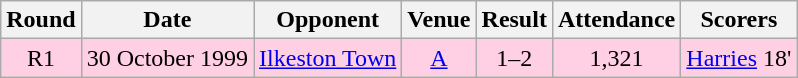<table class= "wikitable " style="font-size:100%; text-align:center">
<tr>
<th>Round</th>
<th>Date</th>
<th>Opponent</th>
<th>Venue</th>
<th>Result</th>
<th>Attendance</th>
<th>Scorers</th>
</tr>
<tr style="background: #ffd0e3;">
<td>R1</td>
<td>30 October 1999</td>
<td><a href='#'>Ilkeston Town</a></td>
<td><a href='#'>A</a></td>
<td>1–2</td>
<td>1,321</td>
<td><a href='#'>Harries</a> 18'</td>
</tr>
</table>
